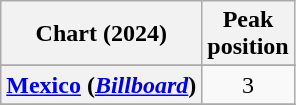<table class="wikitable sortable plainrowheaders" style="text-align:center">
<tr>
<th scope="col">Chart (2024)</th>
<th scope="col">Peak<br>position</th>
</tr>
<tr>
</tr>
<tr>
<th scope="row"><a href='#'>Mexico</a> (<em><a href='#'>Billboard</a></em>)</th>
<td>3</td>
</tr>
<tr>
</tr>
<tr>
</tr>
<tr>
</tr>
<tr>
</tr>
</table>
